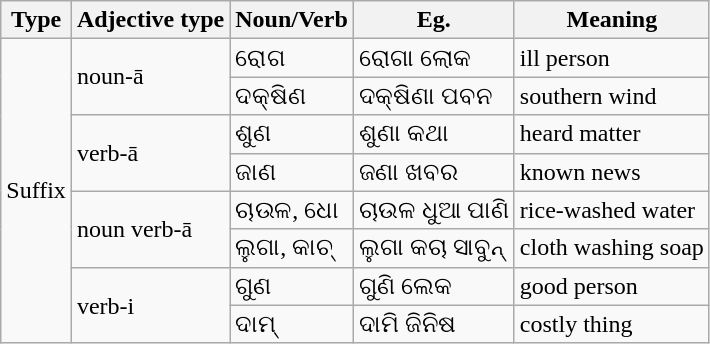<table class="wikitable">
<tr>
<th>Type</th>
<th>Adjective type</th>
<th>Noun/Verb</th>
<th>Eg.</th>
<th>Meaning</th>
</tr>
<tr>
<td rowspan="8">Suffix</td>
<td rowspan="2">noun-ā</td>
<td>ରୋଗ</td>
<td>ରୋଗା ଲୋକ</td>
<td>ill person</td>
</tr>
<tr>
<td>ଦକ୍ଷିଣ</td>
<td>ଦକ୍ଷିଣା ପବନ</td>
<td>southern wind</td>
</tr>
<tr>
<td rowspan="2">verb-ā</td>
<td>ଶୁଣ</td>
<td>ଶୁଣା କଥା</td>
<td>heard matter</td>
</tr>
<tr>
<td>ଜାଣ</td>
<td>ଜଣା ଖବର</td>
<td>known news</td>
</tr>
<tr>
<td rowspan="2">noun verb-ā</td>
<td>ଚାଉଳ, ଧୋ</td>
<td>ଚାଉଳ ଧୁଆ ପାଣି</td>
<td>rice-washed water</td>
</tr>
<tr>
<td>ଲୁଗା, କାଚ୍</td>
<td>ଲୁଗା କଚା ସାବୁନ୍</td>
<td>cloth washing soap</td>
</tr>
<tr>
<td rowspan="2">verb-i</td>
<td>ଗୁଣ</td>
<td>ଗୁଣି ଲେକ</td>
<td>good person</td>
</tr>
<tr>
<td>ଦାମ୍</td>
<td>ଦାମି ଜିନିଷ</td>
<td>costly thing</td>
</tr>
</table>
